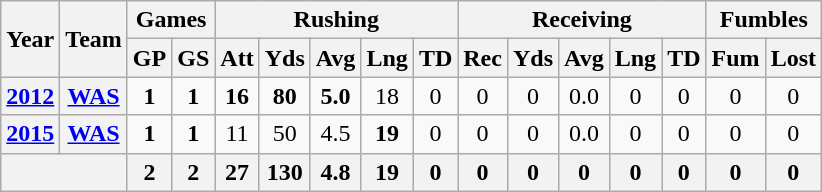<table class=wikitable style="text-align:center;">
<tr>
<th rowspan="2">Year</th>
<th rowspan="2">Team</th>
<th colspan="2">Games</th>
<th colspan="5">Rushing</th>
<th colspan="5">Receiving</th>
<th colspan="2">Fumbles</th>
</tr>
<tr>
<th>GP</th>
<th>GS</th>
<th>Att</th>
<th>Yds</th>
<th>Avg</th>
<th>Lng</th>
<th>TD</th>
<th>Rec</th>
<th>Yds</th>
<th>Avg</th>
<th>Lng</th>
<th>TD</th>
<th>Fum</th>
<th>Lost</th>
</tr>
<tr>
<th><a href='#'>2012</a></th>
<th><a href='#'>WAS</a></th>
<td><strong>1</strong></td>
<td><strong>1</strong></td>
<td><strong>16</strong></td>
<td><strong>80</strong></td>
<td><strong>5.0</strong></td>
<td>18</td>
<td>0</td>
<td>0</td>
<td>0</td>
<td>0.0</td>
<td>0</td>
<td>0</td>
<td>0</td>
<td>0</td>
</tr>
<tr>
<th><a href='#'>2015</a></th>
<th><a href='#'>WAS</a></th>
<td><strong>1</strong></td>
<td><strong>1</strong></td>
<td>11</td>
<td>50</td>
<td>4.5</td>
<td><strong>19</strong></td>
<td>0</td>
<td>0</td>
<td>0</td>
<td>0.0</td>
<td>0</td>
<td>0</td>
<td>0</td>
<td>0</td>
</tr>
<tr>
<th colspan="2"></th>
<th>2</th>
<th>2</th>
<th>27</th>
<th>130</th>
<th>4.8</th>
<th>19</th>
<th>0</th>
<th>0</th>
<th>0</th>
<th>0</th>
<th>0</th>
<th>0</th>
<th>0</th>
<th>0</th>
</tr>
</table>
